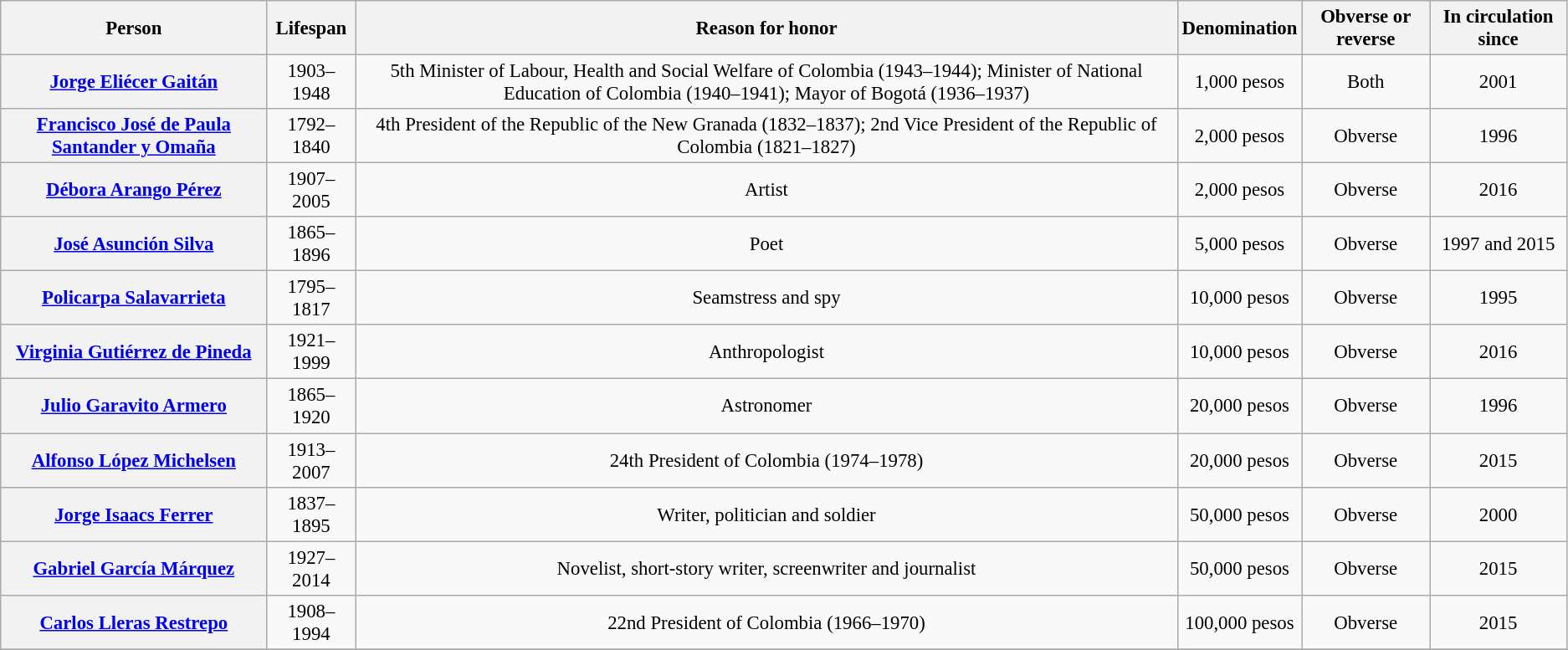<table class="wikitable" style="font-size: 95%; text-align:center;">
<tr>
<th>Person</th>
<th>Lifespan</th>
<th>Reason for honor</th>
<th>Denomination</th>
<th>Obverse or reverse</th>
<th>In circulation since</th>
</tr>
<tr>
<th><a href='#'>Jorge Eliécer Gaitán</a></th>
<td>1903–1948</td>
<td>5th Minister of Labour, Health and Social Welfare of Colombia (1943–1944); Minister of National Education of Colombia (1940–1941); Mayor of Bogotá (1936–1937)</td>
<td>1,000 pesos</td>
<td>Both</td>
<td>2001</td>
</tr>
<tr>
<th><a href='#'>Francisco José de Paula Santander y Omaña</a></th>
<td>1792–1840</td>
<td>4th President of the Republic of the New Granada (1832–1837); 2nd Vice President of the Republic of Colombia (1821–1827)</td>
<td>2,000 pesos</td>
<td>Obverse</td>
<td>1996</td>
</tr>
<tr>
<th><a href='#'>Débora Arango Pérez</a></th>
<td>1907–2005</td>
<td>Artist</td>
<td>2,000 pesos</td>
<td>Obverse</td>
<td>2016</td>
</tr>
<tr>
<th><a href='#'>José Asunción Silva</a></th>
<td>1865–1896</td>
<td>Poet</td>
<td>5,000 pesos</td>
<td>Obverse</td>
<td>1997 and 2015</td>
</tr>
<tr>
<th><a href='#'>Policarpa Salavarrieta</a></th>
<td>1795–1817</td>
<td>Seamstress and spy</td>
<td>10,000 pesos</td>
<td>Obverse</td>
<td>1995</td>
</tr>
<tr>
<th><a href='#'>Virginia Gutiérrez de Pineda</a></th>
<td>1921–1999</td>
<td>Anthropologist</td>
<td>10,000 pesos</td>
<td>Obverse</td>
<td>2016</td>
</tr>
<tr>
<th><a href='#'>Julio Garavito Armero</a></th>
<td>1865–1920</td>
<td>Astronomer</td>
<td>20,000 pesos</td>
<td>Obverse</td>
<td>1996</td>
</tr>
<tr>
<th><a href='#'>Alfonso López Michelsen</a></th>
<td>1913–2007</td>
<td>24th President of Colombia (1974–1978)</td>
<td>20,000 pesos</td>
<td>Obverse</td>
<td>2015</td>
</tr>
<tr>
<th><a href='#'>Jorge Isaacs Ferrer</a></th>
<td>1837–1895</td>
<td>Writer, politician and soldier</td>
<td>50,000 pesos</td>
<td>Obverse</td>
<td>2000</td>
</tr>
<tr>
<th><a href='#'>Gabriel García Márquez</a></th>
<td>1927–2014</td>
<td>Novelist, short-story writer, screenwriter and journalist</td>
<td>50,000 pesos</td>
<td>Obverse</td>
<td>2015</td>
</tr>
<tr>
<th><a href='#'>Carlos Lleras Restrepo</a></th>
<td>1908–1994</td>
<td>22nd President of Colombia (1966–1970)</td>
<td>100,000 pesos</td>
<td>Obverse</td>
<td>2015</td>
</tr>
<tr>
</tr>
</table>
